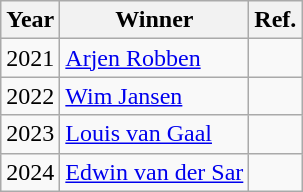<table class="wikitable">
<tr>
<th>Year</th>
<th>Winner</th>
<th>Ref.</th>
</tr>
<tr>
<td>2021</td>
<td> <a href='#'>Arjen Robben</a></td>
<td></td>
</tr>
<tr>
<td>2022</td>
<td> <a href='#'>Wim Jansen</a></td>
<td></td>
</tr>
<tr>
<td>2023</td>
<td> <a href='#'>Louis van Gaal</a></td>
<td></td>
</tr>
<tr>
<td>2024</td>
<td> <a href='#'>Edwin van der Sar</a></td>
<td></td>
</tr>
</table>
